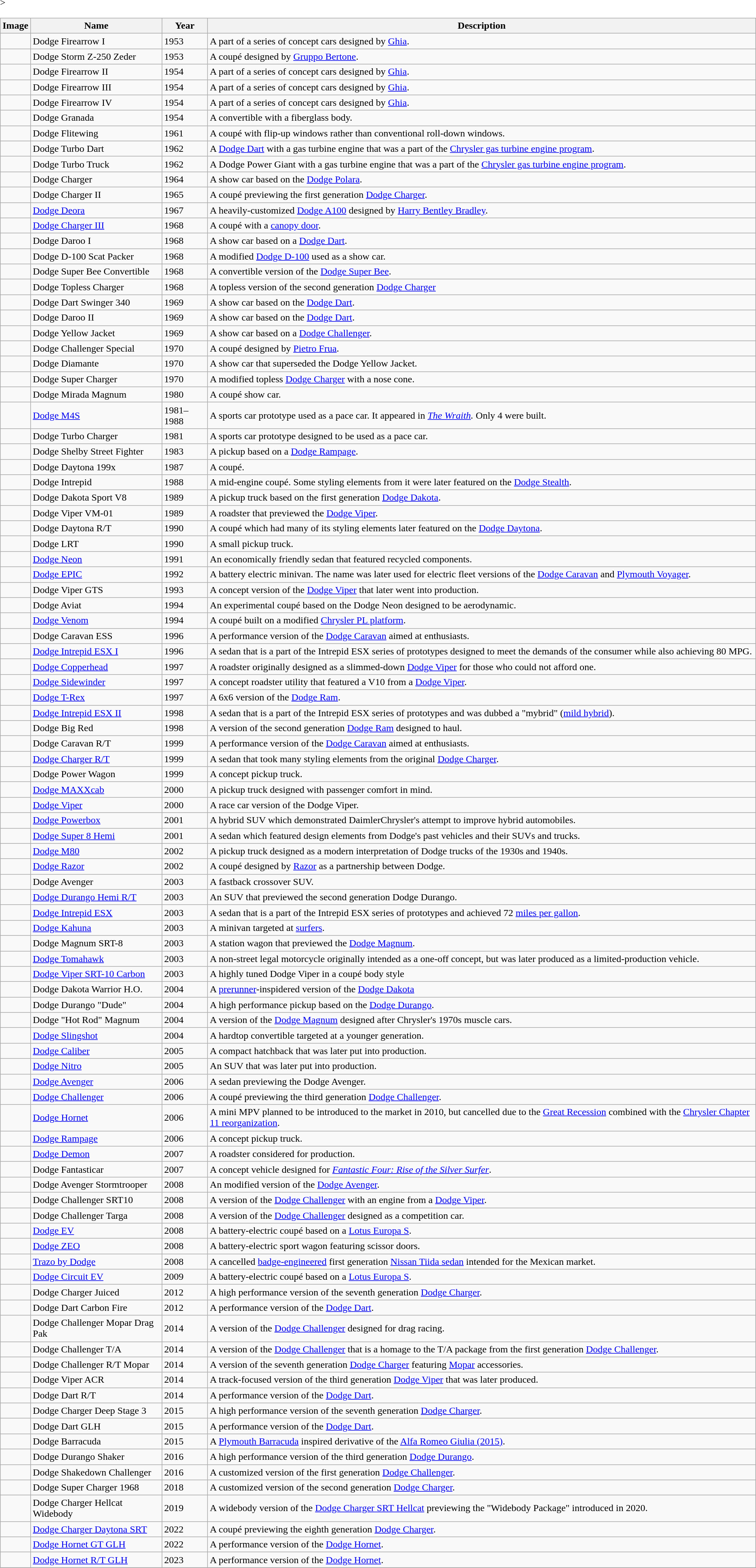<table class="wikitable sortable">
<tr>
<th>Image</th>
<th>Name</th>
<th>Year</th>
<th>Description</th>
</tr>
<tr>
<td></td>
<td>Dodge Firearrow I</td>
<td>1953</td>
<td>A part of a series of concept cars designed by <a href='#'>Ghia</a>.</td>
</tr>
<tr>
<td></td>
<td>Dodge Storm Z-250 Zeder</td>
<td>1953</td>
<td>A coupé designed by <a href='#'>Gruppo Bertone</a>.</td>
</tr>
<tr>
<td></td>
<td>Dodge Firearrow II</td>
<td>1954</td>
<td>A part of a series of concept cars designed by <a href='#'>Ghia</a>.</td>
</tr>
<tr>
<td></td>
<td>Dodge Firearrow III</td>
<td>1954</td>
<td>A part of a series of concept cars designed by <a href='#'>Ghia</a>.</td>
</tr>
<tr>
<td></td>
<td>Dodge Firearrow IV</td>
<td>1954</td>
<td>A part of a series of concept cars designed by <a href='#'>Ghia</a>.</td>
</tr>
<tr>
<td></td>
<td>Dodge Granada</td>
<td>1954</td>
<td>A convertible with a fiberglass body.</td>
</tr>
<tr>
<td></td>
<td>Dodge Flitewing</td>
<td>1961</td>
<td>A coupé with flip-up windows rather than conventional roll-down windows.</td>
</tr>
<tr>
<td></td>
<td>Dodge Turbo Dart</td>
<td>1962</td>
<td>A <a href='#'>Dodge Dart</a> with a gas turbine engine that was a part of the <a href='#'>Chrysler gas turbine engine program</a>.</td>
</tr>
<tr>
<td></td>
<td>Dodge Turbo Truck</td>
<td>1962</td>
<td>A Dodge Power Giant with a gas turbine engine that was a part of the <a href='#'>Chrysler gas turbine engine program</a>.</td>
</tr>
<tr>
<td></td>
<td>Dodge Charger</td>
<td>1964</td>
<td>A show car based on the <a href='#'>Dodge Polara</a>.</td>
</tr>
<tr>
<td></td>
<td>Dodge Charger II</td>
<td>1965</td>
<td>A coupé previewing the first generation <a href='#'>Dodge Charger</a>.</td>
</tr>
<tr>
<td></td>
<td><a href='#'>Dodge Deora</a></td>
<td>1967</td>
<td>A heavily-customized <a href='#'>Dodge A100</a> designed by <a href='#'>Harry Bentley Bradley</a>.</td>
</tr>
<tr>
<td></td>
<td><a href='#'>Dodge Charger III</a></td>
<td>1968</td>
<td>A coupé with a <a href='#'>canopy door</a>.</td>
</tr>
<tr>
<td></td>
<td>Dodge Daroo I</td>
<td>1968</td>
<td>A show car based on a <a href='#'>Dodge Dart</a>.</td>
</tr>
<tr>
<td></td>
<td>Dodge D-100 Scat Packer</td>
<td>1968</td>
<td>A modified <a href='#'>Dodge D-100</a> used as a show car.</td>
</tr>
<tr>
<td></td>
<td>Dodge Super Bee Convertible</td>
<td>1968</td>
<td>A convertible version of the <a href='#'>Dodge Super Bee</a>.</td>
</tr>
<tr>
<td></td>
<td>Dodge Topless Charger</td>
<td>1968</td>
<td>A topless version of the second generation <a href='#'>Dodge Charger</a></td>
</tr>
<tr>
<td></td>
<td>Dodge Dart Swinger 340</td>
<td>1969</td>
<td>A show car based on the <a href='#'>Dodge Dart</a>.</td>
</tr>
<tr>
<td></td>
<td>Dodge Daroo II</td>
<td>1969</td>
<td>A show car based on the <a href='#'>Dodge Dart</a>.</td>
</tr>
<tr>
<td></td>
<td>Dodge Yellow Jacket</td>
<td>1969</td>
<td>A show car based on a <a href='#'>Dodge Challenger</a>.</td>
</tr>
<tr>
<td></td>
<td>Dodge Challenger Special</td>
<td>1970</td>
<td>A coupé designed by <a href='#'>Pietro Frua</a>.</td>
</tr>
<tr>
<td></td>
<td>Dodge Diamante</td>
<td>1970</td>
<td>A show car that superseded the Dodge Yellow Jacket.</td>
</tr>
<tr>
<td></td>
<td>Dodge Super Charger</td>
<td>1970</td>
<td>A modified topless <a href='#'>Dodge Charger</a> with a nose cone.</td>
</tr>
<tr>
<td></td>
<td>Dodge Mirada Magnum</td>
<td>1980</td>
<td>A coupé show car.</td>
</tr>
<tr>
<td></td>
<td><a href='#'>Dodge M4S</a></td>
<td>1981–1988</td>
<td>A sports car prototype used as a pace car. It appeared in <em><a href='#'>The Wraith</a>.</em> Only 4 were built.</td>
</tr>
<tr>
<td></td>
<td>Dodge Turbo Charger</td>
<td>1981</td>
<td>A sports car prototype designed to be used as a pace car.</td>
</tr>
<tr>
<td></td>
<td>Dodge Shelby Street Fighter</td>
<td>1983</td>
<td>A pickup based on a <a href='#'>Dodge Rampage</a>.</td>
</tr>
<tr>
<td></td>
<td>Dodge Daytona 199x</td>
<td>1987</td>
<td>A coupé.</td>
</tr>
<tr>
<td></td>
<td>Dodge Intrepid</td>
<td>1988</td>
<td>A mid-engine coupé. Some styling elements from it were later featured on the <a href='#'>Dodge Stealth</a>.</td>
</tr>
<tr>
<td></td>
<td>Dodge Dakota Sport V8</td>
<td>1989</td>
<td>A pickup truck based on the first generation <a href='#'>Dodge Dakota</a>.</td>
</tr>
<tr>
<td></td>
<td>Dodge Viper VM-01</td>
<td>1989</td>
<td>A roadster that previewed the <a href='#'>Dodge Viper</a>.</td>
</tr>
<tr>
<td></td>
<td>Dodge Daytona R/T</td>
<td>1990</td>
<td>A coupé which had many of its styling elements later featured on the <a href='#'>Dodge Daytona</a>.</td>
</tr>
<tr>
<td></td>
<td>Dodge LRT</td>
<td>1990</td>
<td>A small pickup truck.</td>
</tr>
<tr>
<td></td>
<td><a href='#'>Dodge Neon</a></td>
<td>1991</td>
<td>An economically friendly sedan that featured recycled components.</td>
</tr>
<tr>
<td></td>
<td><a href='#'>Dodge EPIC</a></td>
<td>1992</td>
<td>A battery electric minivan. The name was later used for electric fleet versions of the <a href='#'>Dodge Caravan</a> and <a href='#'>Plymouth Voyager</a>.</td>
</tr>
<tr>
<td></td>
<td>Dodge Viper GTS</td>
<td>1993</td>
<td>A concept version of the <a href='#'>Dodge Viper</a> that later went into production.</td>
</tr>
<tr>
<td></td>
<td>Dodge Aviat</td>
<td>1994</td>
<td>An experimental coupé based on the Dodge Neon designed to be aerodynamic.</td>
</tr>
<tr>
<td></td>
<td><a href='#'>Dodge Venom</a></td>
<td>1994</td>
<td>A coupé built on a modified <a href='#'>Chrysler PL platform</a>.</td>
</tr>
<tr>
<td></td>
<td>Dodge Caravan ESS</td>
<td>1996</td>
<td>A performance version of the <a href='#'>Dodge Caravan</a> aimed at enthusiasts.</td>
</tr>
<tr>
<td></td>
<td><a href='#'>Dodge Intrepid ESX I</a></td>
<td>1996</td>
<td>A sedan that is a part of the Intrepid ESX series of prototypes designed to meet the demands of the consumer while also achieving 80 MPG.</td>
</tr>
<tr>
<td></td>
<td><a href='#'>Dodge Copperhead</a></td>
<td>1997</td>
<td>A roadster originally designed as a slimmed-down <a href='#'>Dodge Viper</a> for those who could not afford one.</td>
</tr>
<tr>
<td></td>
<td><a href='#'>Dodge Sidewinder</a></td>
<td>1997</td>
<td>A concept roadster utility that featured a V10 from a <a href='#'>Dodge Viper</a>.</td>
</tr>
<tr>
<td></td>
<td><a href='#'>Dodge T-Rex</a></td>
<td>1997</td>
<td>A 6x6 version of the <a href='#'>Dodge Ram</a>.</td>
</tr>
<tr>
<td></td>
<td><a href='#'>Dodge Intrepid ESX II</a></td>
<td>1998</td>
<td>A sedan that is a part of the Intrepid ESX series of prototypes and was dubbed a "mybrid" (<a href='#'>mild hybrid</a>).</td>
</tr>
<tr>
<td></td>
<td>Dodge Big Red</td>
<td>1998</td>
<td>A version of the second generation <a href='#'>Dodge Ram</a> designed to haul.</td>
</tr>
<tr>
<td></td>
<td>Dodge Caravan R/T</td>
<td>1999</td>
<td>A performance version of the <a href='#'>Dodge Caravan</a> aimed at enthusiasts.</td>
</tr>
<tr>
<td></td>
<td><a href='#'>Dodge Charger R/T</a></td>
<td>1999</td>
<td>A sedan that took many styling elements from the original <a href='#'>Dodge Charger</a>.</td>
</tr>
<tr>
<td></td>
<td>Dodge Power Wagon</td>
<td>1999</td>
<td>A concept pickup truck.</td>
</tr>
<tr>
<td></td>
<td><a href='#'>Dodge MAXXcab</a></td>
<td>2000</td>
<td>A pickup truck designed with passenger comfort in mind.</td>
</tr>
<tr>
<td></td>
<td><a href='#'>Dodge Viper</a></td>
<td>2000</td>
<td>A race car version of the Dodge Viper.</td>
</tr>
<tr>
<td></td>
<td><a href='#'>Dodge Powerbox</a></td>
<td>2001</td>
<td>A hybrid SUV which demonstrated DaimlerChrysler's attempt to improve hybrid automobiles.</td>
</tr>
<tr>
<td></td>
<td><a href='#'>Dodge Super 8 Hemi</a></td>
<td>2001</td>
<td>A sedan which featured design elements from Dodge's past vehicles and their SUVs and trucks.</td>
</tr>
<tr>
<td></td>
<td><a href='#'>Dodge M80</a></td>
<td>2002</td>
<td>A pickup truck designed as a modern interpretation of Dodge trucks of the 1930s and 1940s.</td>
</tr>
<tr>
<td></td>
<td><a href='#'>Dodge Razor</a></td>
<td>2002</td>
<td>A coupé designed by <a href='#'>Razor</a> as a partnership between Dodge.</td>
</tr>
<tr>
<td></td>
<td>Dodge Avenger</td>
<td>2003</td>
<td>A fastback crossover SUV.</td>
</tr>
<tr>
<td></td>
<td><a href='#'>Dodge Durango Hemi R/T</a></td>
<td>2003</td>
<td>An SUV that previewed the second generation Dodge Durango.</td>
</tr>
<tr>
<td></td>
<td><a href='#'>Dodge Intrepid ESX</a></td>
<td>2003</td>
<td>A sedan that is a part of the Intrepid ESX series of prototypes and achieved 72 <a href='#'>miles per gallon</a>.</td>
</tr>
<tr>
<td></td>
<td><a href='#'>Dodge Kahuna</a></td>
<td>2003</td>
<td>A minivan targeted at <a href='#'>surfers</a>.</td>
</tr>
<tr>
<td></td>
<td>Dodge Magnum SRT-8</td>
<td>2003</td>
<td>A station wagon that previewed the <a href='#'>Dodge Magnum</a>.</td>
</tr>
<tr>
<td></td>
<td><a href='#'>Dodge Tomahawk</a></td>
<td>2003</td>
<td>A non-street legal motorcycle originally intended as a one-off concept, but was later produced as a limited-production vehicle.</td>
</tr>
<tr>
<td></td>
<td><a href='#'>Dodge Viper SRT-10 Carbon</a></td>
<td>2003</td>
<td>A highly tuned Dodge Viper in a coupé body style</td>
</tr>
<tr>
<td></td>
<td>Dodge Dakota Warrior H.O.</td>
<td>2004</td>
<td>A <a href='#'>prerunner</a>-inspidered version of the <a href='#'>Dodge Dakota</a></td>
</tr>
<tr>
<td></td>
<td>Dodge Durango "Dude"</td>
<td>2004</td>
<td>A high performance pickup based on the <a href='#'>Dodge Durango</a>.</td>
</tr>
<tr>
<td></td>
<td>Dodge "Hot Rod" Magnum</td>
<td>2004</td>
<td>A version of the <a href='#'>Dodge Magnum</a> designed after Chrysler's 1970s muscle cars.</td>
</tr>
<tr>
<td></td>
<td><a href='#'>Dodge Slingshot</a></td>
<td>2004</td>
<td>A hardtop convertible targeted at a younger generation.</td>
</tr>
<tr>
<td></td>
<td><a href='#'>Dodge Caliber</a></td>
<td>2005</td>
<td>A compact hatchback that was later put into production.</td>
</tr>
<tr>
<td></td>
<td><a href='#'>Dodge Nitro</a></td>
<td>2005</td>
<td>An SUV that was later put into production.</td>
</tr>
<tr>
<td></td>
<td><a href='#'>Dodge Avenger</a></td>
<td>2006</td>
<td>A sedan previewing the Dodge Avenger.</td>
</tr>
<tr>
<td></td>
<td><a href='#'>Dodge Challenger</a></td>
<td>2006</td>
<td>A coupé previewing the third generation <a href='#'>Dodge Challenger</a>.</td>
</tr>
<tr>
<td></td>
<td><a href='#'>Dodge Hornet</a></td>
<td>2006</td>
<td>A mini MPV planned to be introduced to the market in 2010, but cancelled due to the <a href='#'>Great Recession</a> combined with the <a href='#'>Chrysler Chapter 11 reorganization</a>.</td>
</tr>
<tr>
<td></td>
<td><a href='#'>Dodge Rampage</a></td>
<td>2006</td>
<td>A concept pickup truck.</td>
</tr>
<tr>
<td></td>
<td><a href='#'>Dodge Demon</a></td>
<td>2007</td>
<td>A roadster considered for production.</td>
</tr>
<tr>
<td></td>
<td>Dodge Fantasticar</td>
<td>2007</td>
<td>A concept vehicle designed for <em><a href='#'>Fantastic Four: Rise of the Silver Surfer</a></em>.</td>
</tr>
<tr>
<td></td>
<td>Dodge Avenger Stormtrooper</td>
<td>2008</td>
<td>An modified version of the <a href='#'>Dodge Avenger</a>.</td>
</tr>
<tr>
<td></td>
<td>Dodge Challenger SRT10</td>
<td>2008</td>
<td>A version of the <a href='#'>Dodge Challenger</a> with an engine from a <a href='#'>Dodge Viper</a>.</td>
</tr>
<tr>
<td></td>
<td>Dodge Challenger Targa</td>
<td>2008</td>
<td>A version of the <a href='#'>Dodge Challenger</a> designed as a competition car.</td>
</tr>
<tr>
<td></td>
<td><a href='#'>Dodge EV</a></td>
<td>2008</td>
<td>A battery-electric coupé based on a <a href='#'>Lotus Europa S</a>.</td>
</tr>
<tr>
<td></td>
<td><a href='#'>Dodge ZEO</a></td>
<td>2008</td>
<td>A battery-electric sport wagon featuring scissor doors.</td>
</tr>
<tr>
<td></td>
<td><a href='#'>Trazo by Dodge</a></td>
<td>2008</td>
<td>A cancelled <a href='#'>badge-engineered</a> first generation <a href='#'>Nissan Tiida sedan</a> intended for the Mexican market.</td>
</tr>
<tr>
<td></td>
<td><a href='#'>Dodge Circuit EV</a></td>
<td>2009</td>
<td>A battery-electric coupé based on a <a href='#'>Lotus Europa S</a>.</td>
</tr>
<tr>
<td></td>
<td>Dodge Charger Juiced</td>
<td>2012</td>
<td>A high performance version of the seventh generation <a href='#'>Dodge Charger</a>.</td>
</tr>
<tr>
<td></td>
<td>Dodge Dart Carbon Fire</td>
<td>2012</td>
<td>A performance version of the <a href='#'>Dodge Dart</a>.</td>
</tr>
<tr>
<td></td>
<td>Dodge Challenger Mopar Drag Pak</td>
<td>2014</td>
<td>A version of the <a href='#'>Dodge Challenger</a> designed for drag racing.</td>
</tr>
<tr>
<td></td>
<td>Dodge Challenger T/A</td>
<td>2014</td>
<td>A version of the <a href='#'>Dodge Challenger</a> that is a homage to the T/A package from the first generation <a href='#'>Dodge Challenger</a>.</td>
</tr>
<tr>
<td></td>
<td>Dodge Challenger R/T Mopar</td>
<td>2014</td>
<td>A version of the seventh generation <a href='#'>Dodge Charger</a> featuring <a href='#'>Mopar</a> accessories.</td>
</tr>
<tr>
<td></td>
<td>Dodge Viper ACR</td>
<td>2014</td>
<td>A track-focused version of the third generation <a href='#'>Dodge Viper</a> that was later produced.</td>
</tr>
<tr>
<td></td>
<td>Dodge Dart R/T</td>
<td>2014</td>
<td>A performance version of the <a href='#'>Dodge Dart</a>.</td>
</tr>
<tr>
<td></td>
<td>Dodge Charger Deep Stage 3</td>
<td>2015</td>
<td>A high performance version of the seventh generation <a href='#'>Dodge Charger</a>.</td>
</tr>
<tr>
<td></td>
<td>Dodge Dart GLH</td>
<td>2015</td>
<td>A performance version of the <a href='#'>Dodge Dart</a>.</td>
</tr>
<tr>
<td></td>
<td>Dodge Barracuda</td>
<td>2015</td>
<td>A <a href='#'>Plymouth Barracuda</a> inspired derivative of the <a href='#'>Alfa Romeo Giulia (2015)</a>.</td>
</tr>
<tr>
<td></td>
<td>Dodge Durango Shaker</td>
<td>2016</td>
<td>A high performance version of the third generation <a href='#'>Dodge Durango</a>.</td>
</tr>
<tr>
<td></td>
<td>Dodge Shakedown Challenger</td>
<td>2016</td>
<td>A customized version of the first generation <a href='#'>Dodge Challenger</a>.</td>
</tr>
<tr>
<td></td>
<td>Dodge Super Charger 1968</td>
<td>2018</td>
<td>A customized version of the second generation <a href='#'>Dodge Charger</a>.</td>
</tr>
<tr>
<td></td>
<td>Dodge Charger Hellcat Widebody</td>
<td>2019</td>
<td>A widebody version of the <a href='#'>Dodge Charger SRT Hellcat</a> previewing the "Widebody Package" introduced in 2020.</td>
</tr>
<tr>
<td></td>
<td><a href='#'>Dodge Charger Daytona SRT</a></td>
<td>2022</td>
<td>A coupé previewing the eighth generation <a href='#'>Dodge Charger</a>.</td>
</tr>
<tr>
<td></td>
<td><a href='#'>Dodge Hornet GT GLH</a></td>
<td>2022</td>
<td>A performance version of the <a href='#'>Dodge Hornet</a>.</td>
</tr>
<tr>
<td></td>
<td><a href='#'>Dodge Hornet R/T GLH</a></td>
<td>2023</td>
<td>A performance version of the <a href='#'>Dodge Hornet</a>.</td>
</tr>
<tr <--! Future concepts should go here. --!>>
</tr>
</table>
